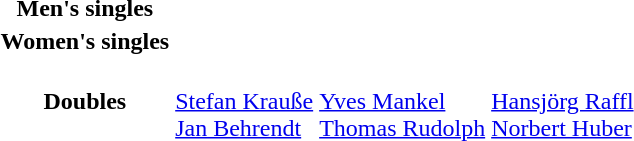<table>
<tr>
<th scope=row>Men's singles <br></th>
<td></td>
<td></td>
<td></td>
</tr>
<tr>
<th scope=row>Women's singles <br></th>
<td></td>
<td></td>
<td></td>
</tr>
<tr>
<th scope=row>Doubles <br></th>
<td><br> <a href='#'>Stefan Krauße</a> <br> <a href='#'>Jan Behrendt</a></td>
<td><br> <a href='#'>Yves Mankel</a> <br> <a href='#'>Thomas Rudolph</a></td>
<td><br> <a href='#'>Hansjörg Raffl</a> <br> <a href='#'>Norbert Huber</a></td>
</tr>
</table>
